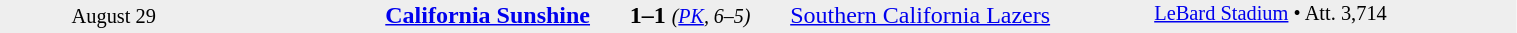<table style="width:80%; background:#eee;" cellspacing="0">
<tr>
<td rowspan="3" style="text-align:center; font-size:85%; width:15%;">August 29</td>
<td style="width:24%; text-align:right;"><strong><a href='#'>California Sunshine</a></strong></td>
<td style="text-align:center; width:13%;"><strong>1–1</strong> <small><em>(<a href='#'>PK</a>, 6–5)</em></small></td>
<td width=24%><a href='#'>Southern California Lazers</a></td>
<td rowspan="3" style="font-size:85%; vertical-align:top;"><a href='#'>LeBard Stadium</a> • Att. 3,714</td>
</tr>
<tr style=font-size:85%>
<td align=right valign=top></td>
<td valign=top></td>
<td align=left valign=top></td>
</tr>
</table>
